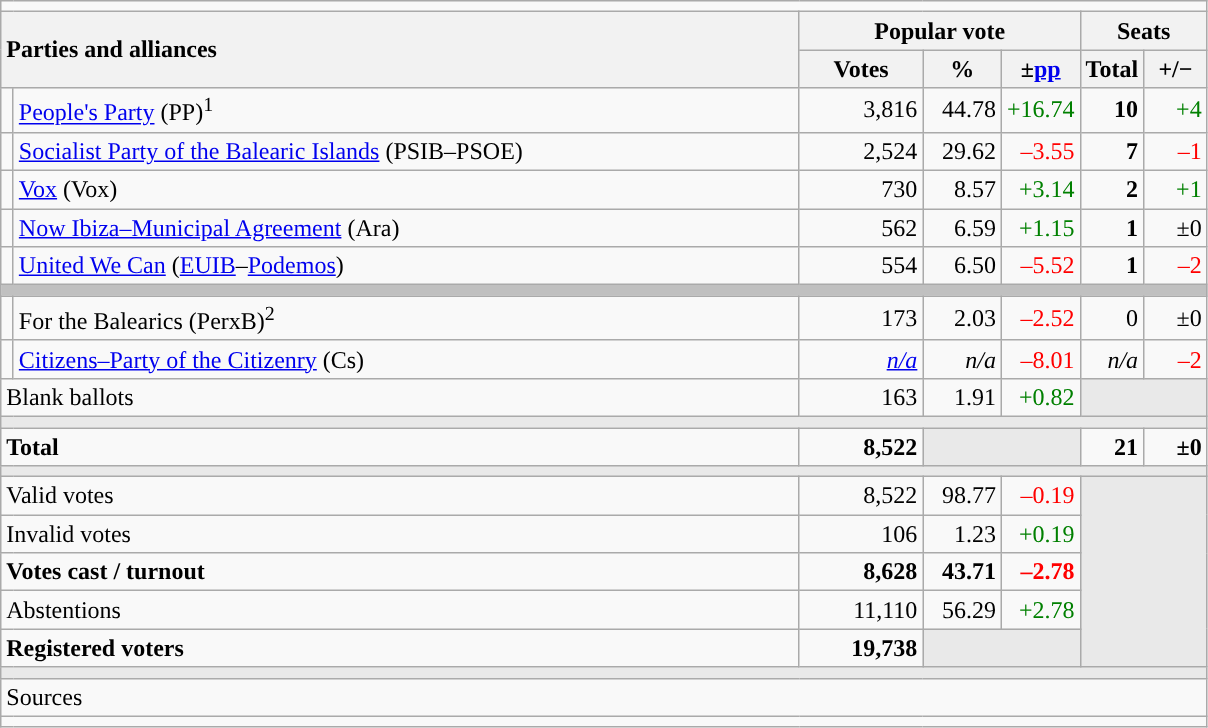<table class="wikitable" style="text-align:right;">
<tr>
<td colspan="7"></td>
</tr>
<tr>
<th style="text-align:left;" rowspan="2" colspan="2" width="525">Parties and alliances</th>
<th colspan="3">Popular vote</th>
<th colspan="2">Seats</th>
</tr>
<tr>
<th width="75">Votes</th>
<th width="45">%</th>
<th width="45">±<a href='#'>pp</a></th>
<th width="35">Total</th>
<th width="35">+/−</th>
</tr>
<tr>
<td width="1" style="color:inherit;background:"></td>
<td align="left"><a href='#'>People's Party</a> (PP)<sup>1</sup></td>
<td>3,816</td>
<td>44.78</td>
<td style="color:green;">+16.74</td>
<td><strong>10</strong></td>
<td style="color:green;">+4</td>
</tr>
<tr>
<td style="color:inherit;background:"></td>
<td align="left"><a href='#'>Socialist Party of the Balearic Islands</a> (PSIB–PSOE)</td>
<td>2,524</td>
<td>29.62</td>
<td style="color:red;">–3.55</td>
<td><strong>7</strong></td>
<td style="color:red;">–1</td>
</tr>
<tr>
<td style="color:inherit;background:"></td>
<td align="left"><a href='#'>Vox</a> (Vox)</td>
<td>730</td>
<td>8.57</td>
<td style="color:green;">+3.14</td>
<td><strong>2</strong></td>
<td style="color:green;">+1</td>
</tr>
<tr>
<td style="color:inherit;background:"></td>
<td align="left"><a href='#'>Now Ibiza–Municipal Agreement</a> (Ara)</td>
<td>562</td>
<td>6.59</td>
<td style="color:green;">+1.15</td>
<td><strong>1</strong></td>
<td>±0</td>
</tr>
<tr>
<td style="color:inherit;background:"></td>
<td align="left"><a href='#'>United We Can</a> (<a href='#'>EUIB</a>–<a href='#'>Podemos</a>)</td>
<td>554</td>
<td>6.50</td>
<td style="color:red;">–5.52</td>
<td><strong>1</strong></td>
<td style="color:red;">–2</td>
</tr>
<tr>
<td colspan="7" bgcolor="#C0C0C0"></td>
</tr>
<tr>
<td style="color:inherit;background:"></td>
<td align="left">For the Balearics (PerxB)<sup>2</sup></td>
<td>173</td>
<td>2.03</td>
<td style="color:red;">–2.52</td>
<td>0</td>
<td>±0</td>
</tr>
<tr>
<td style="color:inherit;background:"></td>
<td align="left"><a href='#'>Citizens–Party of the Citizenry</a> (Cs)</td>
<td><em><a href='#'>n/a</a></em></td>
<td><em>n/a</em></td>
<td style="color:red;">–8.01</td>
<td><em>n/a</em></td>
<td style="color:red;">–2</td>
</tr>
<tr>
<td align="left" colspan="2">Blank ballots</td>
<td>163</td>
<td>1.91</td>
<td style="color:green;">+0.82</td>
<td bgcolor="#E9E9E9" colspan="2"></td>
</tr>
<tr>
<td colspan="7" bgcolor="#E9E9E9"></td>
</tr>
<tr style="font-weight:bold;">
<td align="left" colspan="2">Total</td>
<td>8,522</td>
<td bgcolor="#E9E9E9" colspan="2"></td>
<td>21</td>
<td>±0</td>
</tr>
<tr>
<td colspan="7" bgcolor="#E9E9E9"></td>
</tr>
<tr>
<td align="left" colspan="2">Valid votes</td>
<td>8,522</td>
<td>98.77</td>
<td style="color:red;">–0.19</td>
<td bgcolor="#E9E9E9" colspan="2" rowspan="5"></td>
</tr>
<tr>
<td align="left" colspan="2">Invalid votes</td>
<td>106</td>
<td>1.23</td>
<td style="color:green;">+0.19</td>
</tr>
<tr style="font-weight:bold;">
<td align="left" colspan="2">Votes cast / turnout</td>
<td>8,628</td>
<td>43.71</td>
<td style="color:red;">–2.78</td>
</tr>
<tr>
<td align="left" colspan="2">Abstentions</td>
<td>11,110</td>
<td>56.29</td>
<td style="color:green;">+2.78</td>
</tr>
<tr style="font-weight:bold;">
<td align="left" colspan="2">Registered voters</td>
<td>19,738</td>
<td bgcolor="#E9E9E9" colspan="2"></td>
</tr>
<tr>
<td colspan="7" bgcolor="#E9E9E9"></td>
</tr>
<tr>
<td align="left" colspan="7">Sources</td>
</tr>
<tr>
<td colspan="7" style="text-align:left; max-width:790px;"></td>
</tr>
</table>
